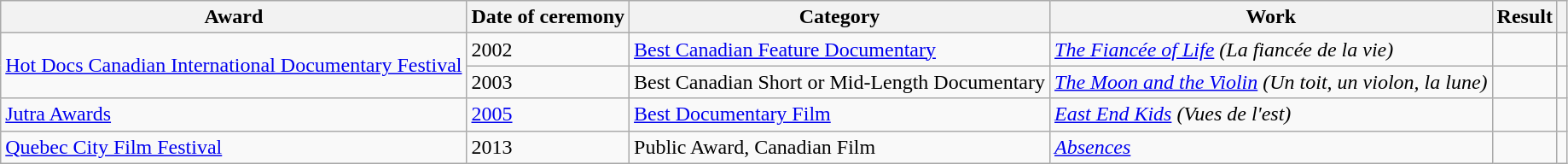<table class="wikitable plainrowheaders sortable">
<tr>
<th scope="col">Award</th>
<th scope="col">Date of ceremony</th>
<th scope="col">Category</th>
<th scope="col">Work</th>
<th scope="col">Result</th>
<th scope="col" class="unsortable"></th>
</tr>
<tr>
<td rowspan=2><a href='#'>Hot Docs Canadian International Documentary Festival</a></td>
<td>2002</td>
<td><a href='#'>Best Canadian Feature Documentary</a></td>
<td><em><a href='#'>The Fiancée of Life</a> (La fiancée de la vie)</em></td>
<td></td>
<td></td>
</tr>
<tr>
<td>2003</td>
<td>Best Canadian Short or Mid-Length Documentary</td>
<td><em><a href='#'>The Moon and the Violin</a> (Un toit, un violon, la lune)</em></td>
<td></td>
<td></td>
</tr>
<tr>
<td><a href='#'>Jutra Awards</a></td>
<td><a href='#'>2005</a></td>
<td><a href='#'>Best Documentary Film</a></td>
<td><em><a href='#'>East End Kids</a> (Vues de l'est)</em></td>
<td></td>
<td></td>
</tr>
<tr>
<td><a href='#'>Quebec City Film Festival</a></td>
<td>2013</td>
<td>Public Award, Canadian Film</td>
<td><em><a href='#'>Absences</a></em></td>
<td></td>
<td></td>
</tr>
</table>
